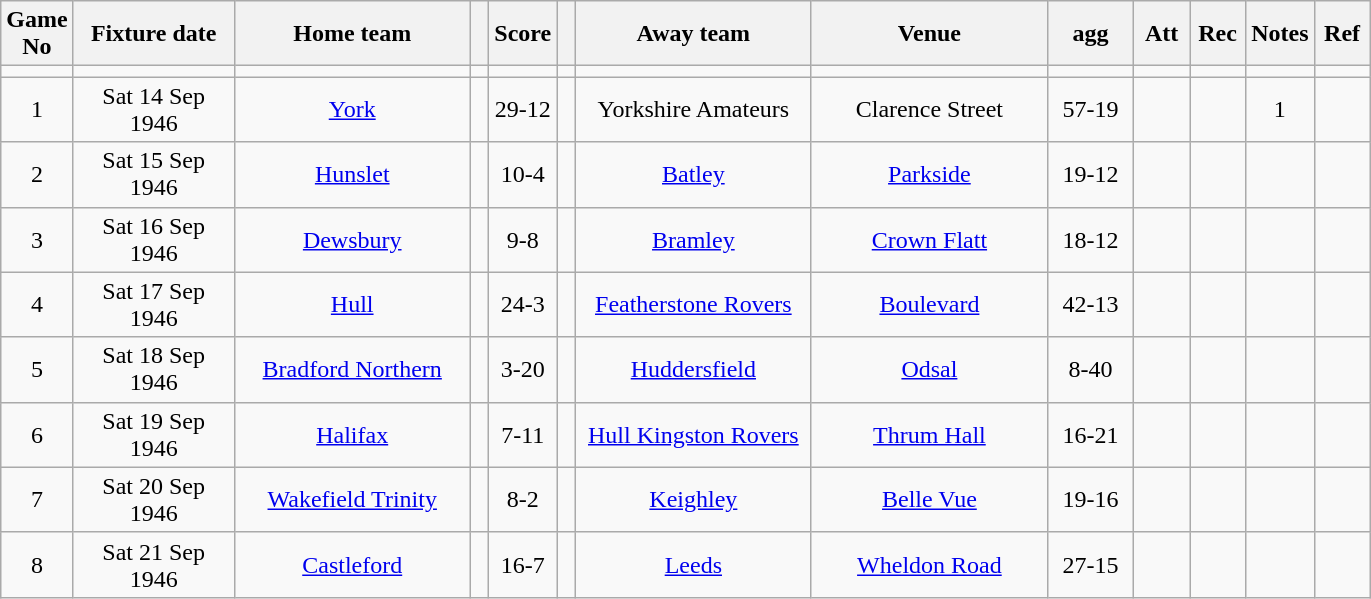<table class="wikitable" style="text-align:center;">
<tr>
<th width=20 abbr="No">Game No</th>
<th width=100 abbr="Date">Fixture date</th>
<th width=150 abbr="Home team">Home team</th>
<th width=5 abbr="space"></th>
<th width=20 abbr="Score">Score</th>
<th width=5 abbr="space"></th>
<th width=150 abbr="Away team">Away team</th>
<th width=150 abbr="Venue">Venue</th>
<th width=50 abbr="agg">agg</th>
<th width=30 abbr="Att">Att</th>
<th width=30 abbr="Rec">Rec</th>
<th width=20 abbr="Notes">Notes</th>
<th width=30 abbr="Ref">Ref</th>
</tr>
<tr>
<td></td>
<td></td>
<td></td>
<td></td>
<td></td>
<td></td>
<td></td>
<td></td>
<td></td>
<td></td>
<td></td>
<td></td>
</tr>
<tr>
<td>1</td>
<td>Sat 14 Sep 1946</td>
<td><a href='#'>York</a></td>
<td></td>
<td>29-12</td>
<td></td>
<td>Yorkshire Amateurs</td>
<td>Clarence Street</td>
<td>57-19</td>
<td></td>
<td></td>
<td>1</td>
<td></td>
</tr>
<tr>
<td>2</td>
<td>Sat 15 Sep 1946</td>
<td><a href='#'>Hunslet</a></td>
<td></td>
<td>10-4</td>
<td></td>
<td><a href='#'>Batley</a></td>
<td><a href='#'>Parkside</a></td>
<td>19-12</td>
<td></td>
<td></td>
<td></td>
<td></td>
</tr>
<tr>
<td>3</td>
<td>Sat 16 Sep 1946</td>
<td><a href='#'>Dewsbury</a></td>
<td></td>
<td>9-8</td>
<td></td>
<td><a href='#'>Bramley</a></td>
<td><a href='#'>Crown Flatt</a></td>
<td>18-12</td>
<td></td>
<td></td>
<td></td>
<td></td>
</tr>
<tr>
<td>4</td>
<td>Sat 17 Sep 1946</td>
<td><a href='#'>Hull</a></td>
<td></td>
<td>24-3</td>
<td></td>
<td><a href='#'>Featherstone Rovers</a></td>
<td><a href='#'>Boulevard</a></td>
<td>42-13</td>
<td></td>
<td></td>
<td></td>
<td></td>
</tr>
<tr>
<td>5</td>
<td>Sat 18 Sep 1946</td>
<td><a href='#'>Bradford Northern</a></td>
<td></td>
<td>3-20</td>
<td></td>
<td><a href='#'>Huddersfield</a></td>
<td><a href='#'>Odsal</a></td>
<td>8-40</td>
<td></td>
<td></td>
<td></td>
<td></td>
</tr>
<tr>
<td>6</td>
<td>Sat 19 Sep 1946</td>
<td><a href='#'>Halifax</a></td>
<td></td>
<td>7-11</td>
<td></td>
<td><a href='#'>Hull Kingston Rovers</a></td>
<td><a href='#'>Thrum Hall</a></td>
<td>16-21</td>
<td></td>
<td></td>
<td></td>
<td></td>
</tr>
<tr>
<td>7</td>
<td>Sat 20 Sep 1946</td>
<td><a href='#'>Wakefield Trinity</a></td>
<td></td>
<td>8-2</td>
<td></td>
<td><a href='#'>Keighley</a></td>
<td><a href='#'>Belle Vue</a></td>
<td>19-16</td>
<td></td>
<td></td>
<td></td>
<td></td>
</tr>
<tr>
<td>8</td>
<td>Sat 21 Sep 1946</td>
<td><a href='#'>Castleford</a></td>
<td></td>
<td>16-7</td>
<td></td>
<td><a href='#'>Leeds</a></td>
<td><a href='#'>Wheldon Road</a></td>
<td>27-15</td>
<td></td>
<td></td>
<td></td>
<td></td>
</tr>
</table>
